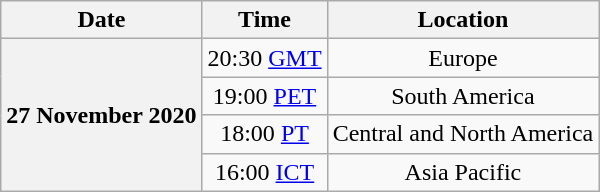<table class="wikitable plainrowheaders" style="text-align:center;">
<tr>
<th scope="col">Date</th>
<th scope="col">Time</th>
<th scope="col">Location</th>
</tr>
<tr>
<th scope="row" rowspan="4">27 November 2020</th>
<td>20:30 <a href='#'>GMT</a></td>
<td>Europe</td>
</tr>
<tr>
<td>19:00 <a href='#'>PET</a></td>
<td>South America</td>
</tr>
<tr>
<td>18:00 <a href='#'>PT</a></td>
<td>Central and North America</td>
</tr>
<tr>
<td>16:00 <a href='#'>ICT</a></td>
<td>Asia Pacific</td>
</tr>
</table>
